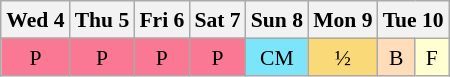<table class="wikitable" style="margin:0.5em auto; font-size:90%; line-height:1.25em; text-align:center">
<tr>
<th>Wed 4</th>
<th>Thu 5</th>
<th>Fri 6</th>
<th>Sat 7</th>
<th>Sun 8</th>
<th>Mon 9</th>
<th colspan="2">Tue 10</th>
</tr>
<tr>
<td bgcolor="#FA7894">P</td>
<td bgcolor="#FA7894">P</td>
<td bgcolor="#FA7894">P</td>
<td bgcolor="#FA7894">P</td>
<td bgcolor="#7DE5FA">CM</td>
<td bgcolor="#FAD978">½</td>
<td bgcolor="#fdb">B</td>
<td bgcolor="#ffffd1">F</td>
</tr>
</table>
